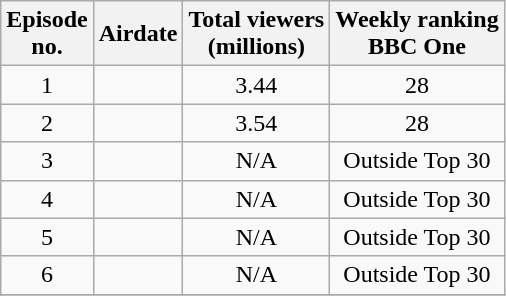<table class="wikitable" style="text-align:center;">
<tr>
<th>Episode<br>no.</th>
<th>Airdate</th>
<th>Total viewers<br>(millions)</th>
<th>Weekly ranking<br>BBC One</th>
</tr>
<tr>
<td>1</td>
<td></td>
<td>3.44</td>
<td>28</td>
</tr>
<tr>
<td>2</td>
<td></td>
<td>3.54</td>
<td>28</td>
</tr>
<tr>
<td>3</td>
<td></td>
<td>N/A</td>
<td>Outside Top 30</td>
</tr>
<tr>
<td>4</td>
<td></td>
<td>N/A</td>
<td>Outside Top 30</td>
</tr>
<tr>
<td>5</td>
<td></td>
<td>N/A</td>
<td>Outside Top 30</td>
</tr>
<tr>
<td>6</td>
<td></td>
<td>N/A</td>
<td>Outside Top 30</td>
</tr>
<tr>
</tr>
</table>
